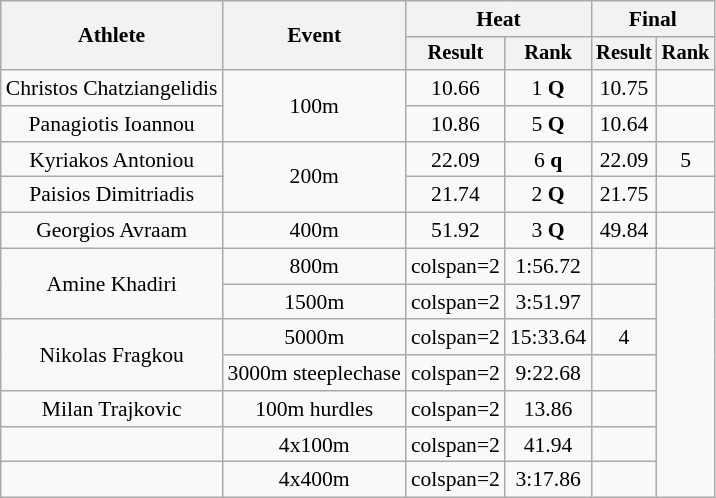<table class="wikitable" style="font-size:90%">
<tr>
<th rowspan="2">Athlete</th>
<th rowspan="2">Event</th>
<th colspan="2">Heat</th>
<th colspan="2">Final</th>
</tr>
<tr style="font-size:95%">
<th>Result</th>
<th>Rank</th>
<th>Result</th>
<th>Rank</th>
</tr>
<tr align=center>
<td>Christos Chatziangelidis</td>
<td rowspan=2>100m</td>
<td>10.66</td>
<td>1 <strong>Q</strong></td>
<td>10.75</td>
<td></td>
</tr>
<tr align=center>
<td>Panagiotis Ioannou</td>
<td>10.86</td>
<td>5 <strong>Q</strong></td>
<td>10.64</td>
<td></td>
</tr>
<tr align=center>
<td>Kyriakos Antoniou</td>
<td rowspan=2>200m</td>
<td>22.09</td>
<td>6 <strong>q</strong></td>
<td>22.09</td>
<td>5</td>
</tr>
<tr align=center>
<td>Paisios Dimitriadis</td>
<td>21.74</td>
<td>2 <strong>Q</strong></td>
<td>21.75</td>
<td></td>
</tr>
<tr align=center>
<td>Georgios Avraam</td>
<td>400m</td>
<td>51.92</td>
<td>3 <strong>Q</strong></td>
<td>49.84</td>
<td></td>
</tr>
<tr align=center>
<td rowspan=2>Amine Khadiri</td>
<td>800m</td>
<td>colspan=2 </td>
<td>1:56.72</td>
<td></td>
</tr>
<tr align=center>
<td>1500m</td>
<td>colspan=2 </td>
<td>3:51.97</td>
<td></td>
</tr>
<tr align=center>
<td rowspan=2>Nikolas Fragkou</td>
<td>5000m</td>
<td>colspan=2 </td>
<td>15:33.64</td>
<td>4</td>
</tr>
<tr align=center>
<td>3000m steeplechase</td>
<td>colspan=2 </td>
<td>9:22.68</td>
<td></td>
</tr>
<tr align=center>
<td>Milan Trajkovic</td>
<td>100m hurdles</td>
<td>colspan=2 </td>
<td>13.86</td>
<td></td>
</tr>
<tr align=center>
<td></td>
<td>4x100m</td>
<td>colspan=2 </td>
<td>41.94</td>
<td></td>
</tr>
<tr align=center>
<td></td>
<td>4x400m</td>
<td>colspan=2 </td>
<td>3:17.86</td>
<td></td>
</tr>
</table>
